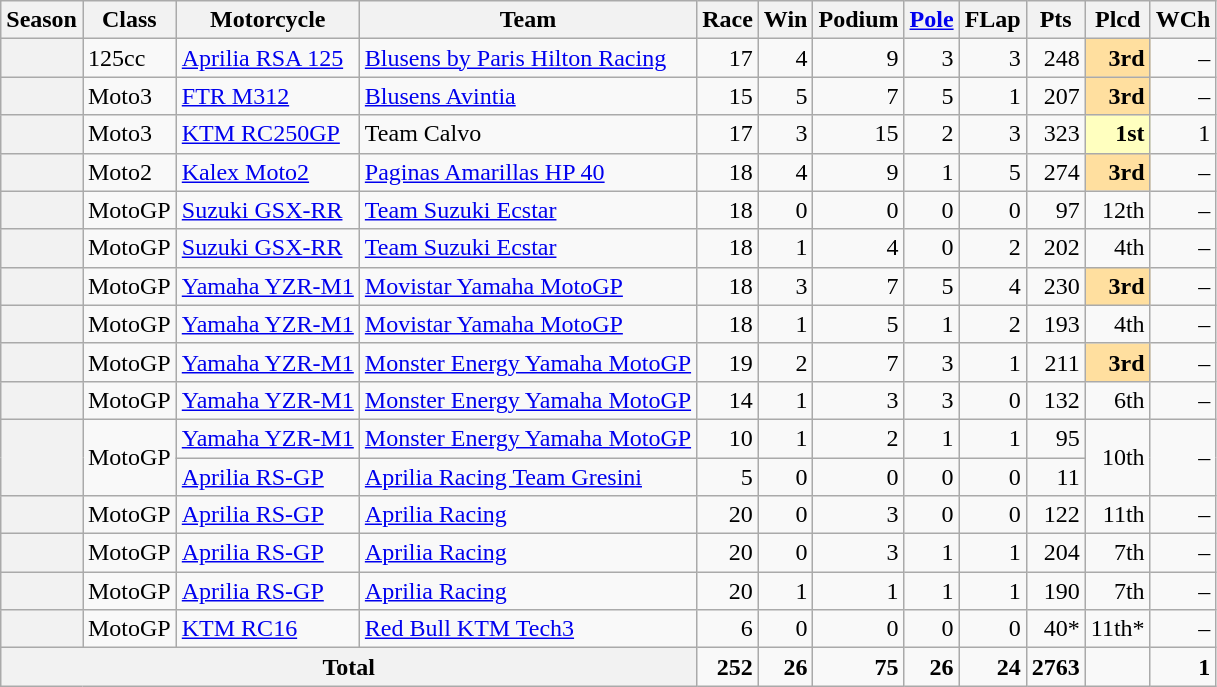<table class="wikitable" style="text-align:right;">
<tr>
<th>Season</th>
<th>Class</th>
<th>Motorcycle</th>
<th>Team</th>
<th>Race</th>
<th>Win</th>
<th>Podium</th>
<th><a href='#'>Pole</a></th>
<th>FLap</th>
<th>Pts</th>
<th>Plcd</th>
<th>WCh</th>
</tr>
<tr>
<th></th>
<td style="text-align:left;">125cc</td>
<td style="text-align:left;"><a href='#'>Aprilia RSA 125</a></td>
<td style="text-align:left;"><a href='#'>Blusens by Paris Hilton Racing</a></td>
<td>17</td>
<td>4</td>
<td>9</td>
<td>3</td>
<td>3</td>
<td>248</td>
<td style="background:#FFDF9F;"><strong>3rd</strong></td>
<td>–</td>
</tr>
<tr>
<th></th>
<td style="text-align:left;">Moto3</td>
<td style="text-align:left;"><a href='#'>FTR M312</a></td>
<td style="text-align:left;"><a href='#'>Blusens Avintia</a></td>
<td>15</td>
<td>5</td>
<td>7</td>
<td>5</td>
<td>1</td>
<td>207</td>
<td style="background:#FFDF9F;"><strong>3rd</strong></td>
<td>–</td>
</tr>
<tr>
<th></th>
<td style="text-align:left;">Moto3</td>
<td style="text-align:left;"><a href='#'>KTM RC250GP</a></td>
<td style="text-align:left;">Team Calvo</td>
<td>17</td>
<td>3</td>
<td>15</td>
<td>2</td>
<td>3</td>
<td>323</td>
<td style="background:#FFFFBF;"><strong>1st</strong></td>
<td>1</td>
</tr>
<tr>
<th></th>
<td style="text-align:left;">Moto2</td>
<td style="text-align:left;"><a href='#'>Kalex Moto2</a></td>
<td style="text-align:left;"><a href='#'>Paginas Amarillas HP 40</a></td>
<td>18</td>
<td>4</td>
<td>9</td>
<td>1</td>
<td>5</td>
<td>274</td>
<td style="background:#FFDF9F;"><strong>3rd</strong></td>
<td>–</td>
</tr>
<tr>
<th></th>
<td style="text-align:left;">MotoGP</td>
<td style="text-align:left;"><a href='#'>Suzuki GSX-RR</a></td>
<td style="text-align:left;"><a href='#'>Team Suzuki Ecstar</a></td>
<td>18</td>
<td>0</td>
<td>0</td>
<td>0</td>
<td>0</td>
<td>97</td>
<td>12th</td>
<td>–</td>
</tr>
<tr>
<th></th>
<td style="text-align:left;">MotoGP</td>
<td style="text-align:left;"><a href='#'>Suzuki GSX-RR</a></td>
<td style="text-align:left;"><a href='#'>Team Suzuki Ecstar</a></td>
<td>18</td>
<td>1</td>
<td>4</td>
<td>0</td>
<td>2</td>
<td>202</td>
<td>4th</td>
<td>–</td>
</tr>
<tr>
<th></th>
<td style="text-align:left;">MotoGP</td>
<td style="text-align:left;"><a href='#'>Yamaha YZR-M1</a></td>
<td style="text-align:left;"><a href='#'>Movistar Yamaha MotoGP</a></td>
<td>18</td>
<td>3</td>
<td>7</td>
<td>5</td>
<td>4</td>
<td>230</td>
<td style="background:#FFDF9F;"><strong>3rd</strong></td>
<td>–</td>
</tr>
<tr>
<th></th>
<td style="text-align:left;">MotoGP</td>
<td style="text-align:left;"><a href='#'>Yamaha YZR-M1</a></td>
<td style="text-align:left;"><a href='#'>Movistar Yamaha MotoGP</a></td>
<td>18</td>
<td>1</td>
<td>5</td>
<td>1</td>
<td>2</td>
<td>193</td>
<td>4th</td>
<td>–</td>
</tr>
<tr>
<th></th>
<td style="text-align:left;">MotoGP</td>
<td style="text-align:left;"><a href='#'>Yamaha YZR-M1</a></td>
<td style="text-align:left;"><a href='#'>Monster Energy Yamaha MotoGP</a></td>
<td>19</td>
<td>2</td>
<td>7</td>
<td>3</td>
<td>1</td>
<td>211</td>
<td style="background:#FFDF9F;"><strong>3rd</strong></td>
<td>–</td>
</tr>
<tr>
<th></th>
<td style="text-align:left;">MotoGP</td>
<td style="text-align:left;"><a href='#'>Yamaha YZR-M1</a></td>
<td style="text-align:left;"><a href='#'>Monster Energy Yamaha MotoGP</a></td>
<td>14</td>
<td>1</td>
<td>3</td>
<td>3</td>
<td>0</td>
<td>132</td>
<td>6th</td>
<td>–</td>
</tr>
<tr>
<th rowspan="2"></th>
<td style="text-align:left;" rowspan="2">MotoGP</td>
<td style="text-align:left;"><a href='#'>Yamaha YZR-M1</a></td>
<td style="text-align:left;"><a href='#'>Monster Energy Yamaha MotoGP</a></td>
<td>10</td>
<td>1</td>
<td>2</td>
<td>1</td>
<td>1</td>
<td>95</td>
<td rowspan="2">10th</td>
<td rowspan="2">–</td>
</tr>
<tr>
<td style="text-align:left;"><a href='#'>Aprilia RS-GP</a></td>
<td style="text-align:left;"><a href='#'>Aprilia Racing Team Gresini</a></td>
<td>5</td>
<td>0</td>
<td>0</td>
<td>0</td>
<td>0</td>
<td>11</td>
</tr>
<tr>
<th></th>
<td style="text-align:left;">MotoGP</td>
<td style="text-align:left;"><a href='#'>Aprilia RS-GP</a></td>
<td style="text-align:left;"><a href='#'>Aprilia Racing</a></td>
<td>20</td>
<td>0</td>
<td>3</td>
<td>0</td>
<td>0</td>
<td>122</td>
<td>11th</td>
<td>–</td>
</tr>
<tr>
<th></th>
<td>MotoGP</td>
<td style="text-align:left;"><a href='#'>Aprilia RS-GP</a></td>
<td style="text-align:left;"><a href='#'>Aprilia Racing</a></td>
<td>20</td>
<td>0</td>
<td>3</td>
<td>1</td>
<td>1</td>
<td>204</td>
<td>7th</td>
<td>–</td>
</tr>
<tr>
<th></th>
<td style="text-align:left;">MotoGP</td>
<td style="text-align:left;"><a href='#'>Aprilia RS-GP</a></td>
<td style="text-align:left;"><a href='#'>Aprilia Racing</a></td>
<td>20</td>
<td>1</td>
<td>1</td>
<td>1</td>
<td>1</td>
<td>190</td>
<td>7th</td>
<td>–</td>
</tr>
<tr>
<th></th>
<td style="text-align:left;">MotoGP</td>
<td style="text-align:left;"><a href='#'>KTM RC16</a></td>
<td style="text-align:left;"><a href='#'>Red Bull KTM Tech3</a></td>
<td>6</td>
<td>0</td>
<td>0</td>
<td>0</td>
<td>0</td>
<td>40*</td>
<td>11th*</td>
<td>–</td>
</tr>
<tr>
<th colspan="4">Total</th>
<td><strong>252</strong></td>
<td><strong>26</strong></td>
<td><strong>75</strong></td>
<td><strong>26</strong></td>
<td><strong>24</strong></td>
<td><strong>2763</strong></td>
<td></td>
<td><strong>1</strong></td>
</tr>
</table>
